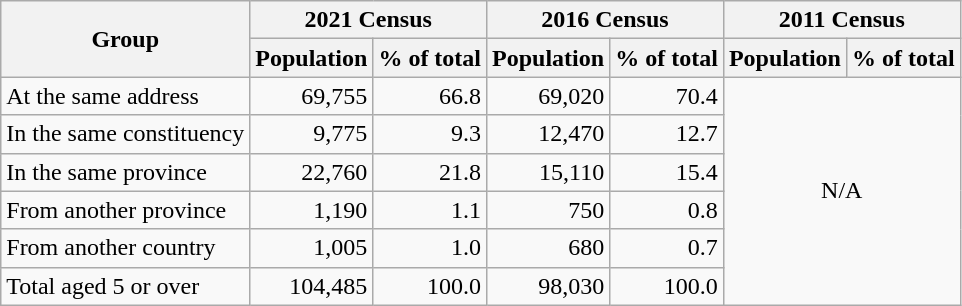<table class="wikitable" style="text-align:right">
<tr>
<th rowspan = "2">Group</th>
<th colspan = "2">2021 Census</th>
<th colspan = "2">2016 Census</th>
<th colspan = "2">2011 Census</th>
</tr>
<tr>
<th>Population</th>
<th>% of total</th>
<th>Population</th>
<th>% of total</th>
<th>Population</th>
<th>% of total</th>
</tr>
<tr>
<td style="text-align:left;">At the same address</td>
<td>69,755</td>
<td>66.8</td>
<td>69,020</td>
<td>70.4</td>
<td style="text-align:center" colspan = "2" rowspan = "6">N/A</td>
</tr>
<tr>
<td style="text-align:left;">In the same constituency</td>
<td>9,775</td>
<td>9.3</td>
<td>12,470</td>
<td>12.7</td>
</tr>
<tr>
<td style="text-align:left;">In the same province</td>
<td>22,760</td>
<td>21.8</td>
<td>15,110</td>
<td>15.4</td>
</tr>
<tr>
<td style="text-align:left;">From another province</td>
<td>1,190</td>
<td>1.1</td>
<td>750</td>
<td>0.8</td>
</tr>
<tr>
<td style="text-align:left;">From another country</td>
<td>1,005</td>
<td>1.0</td>
<td>680</td>
<td>0.7</td>
</tr>
<tr>
<td style="text-align:left;">Total aged 5 or over</td>
<td>104,485</td>
<td>100.0</td>
<td>98,030</td>
<td>100.0</td>
</tr>
</table>
